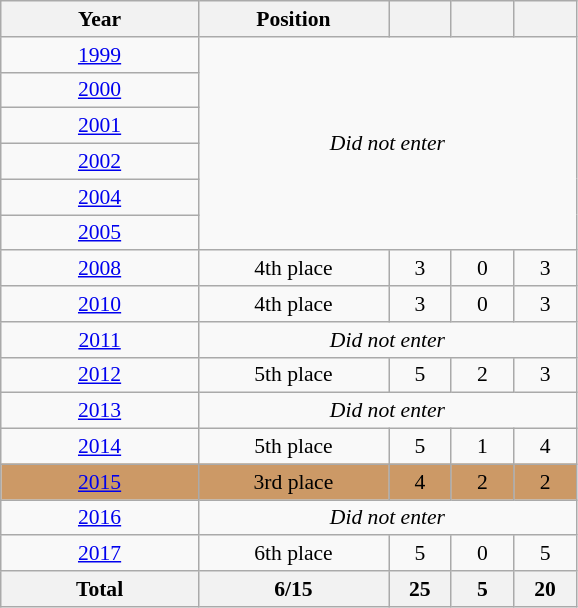<table class="wikitable" style="text-align: center;font-size:90%;">
<tr>
<th width=125>Year</th>
<th width=120>Position</th>
<th width=35></th>
<th width=35></th>
<th width=35></th>
</tr>
<tr>
<td> <a href='#'>1999</a></td>
<td colspan="4" rowspan="6"><em>Did not enter</em></td>
</tr>
<tr>
<td> <a href='#'>2000</a></td>
</tr>
<tr>
<td> <a href='#'>2001</a></td>
</tr>
<tr>
<td>  <a href='#'>2002</a></td>
</tr>
<tr>
<td> <a href='#'>2004</a></td>
</tr>
<tr>
<td> <a href='#'>2005</a></td>
</tr>
<tr>
<td> <a href='#'>2008</a></td>
<td>4th place</td>
<td>3</td>
<td>0</td>
<td>3</td>
</tr>
<tr>
<td> <a href='#'>2010</a></td>
<td>4th place</td>
<td>3</td>
<td>0</td>
<td>3</td>
</tr>
<tr>
<td> <a href='#'>2011</a></td>
<td colspan="4"><em>Did not enter</em></td>
</tr>
<tr bgcolor=>
<td> <a href='#'>2012</a></td>
<td>5th place</td>
<td>5</td>
<td>2</td>
<td>3</td>
</tr>
<tr>
<td> <a href='#'>2013</a></td>
<td colspan="4"><em>Did not enter</em></td>
</tr>
<tr>
<td> <a href='#'>2014</a></td>
<td>5th place</td>
<td>5</td>
<td>1</td>
<td>4</td>
</tr>
<tr bgcolor="#cc9966">
<td> <a href='#'>2015</a></td>
<td>3rd place</td>
<td>4</td>
<td>2</td>
<td>2</td>
</tr>
<tr>
<td> <a href='#'>2016</a></td>
<td colspan="4"><em>Did not enter</em></td>
</tr>
<tr>
<td> <a href='#'>2017</a></td>
<td>6th place</td>
<td>5</td>
<td>0</td>
<td>5</td>
</tr>
<tr>
<th>Total</th>
<th>6/15</th>
<th>25</th>
<th>5</th>
<th>20</th>
</tr>
</table>
